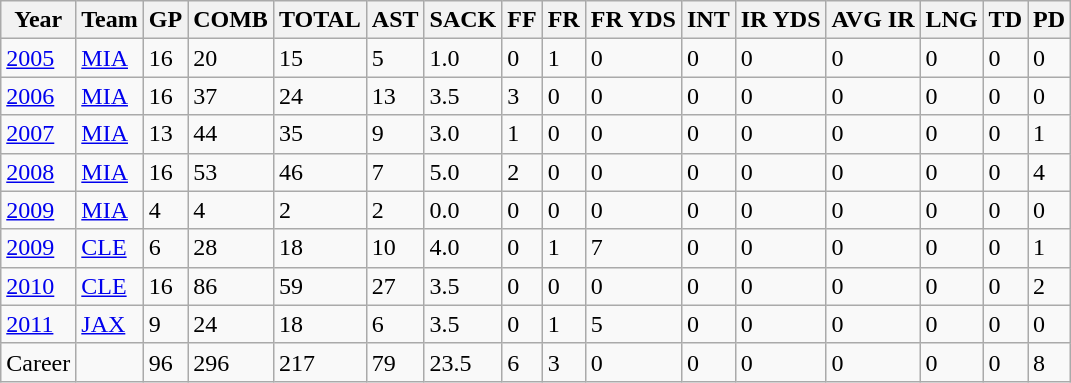<table class="wikitable">
<tr>
<th>Year</th>
<th>Team</th>
<th>GP</th>
<th>COMB</th>
<th>TOTAL</th>
<th>AST</th>
<th>SACK</th>
<th>FF</th>
<th>FR</th>
<th>FR YDS</th>
<th>INT</th>
<th>IR YDS</th>
<th>AVG IR</th>
<th>LNG</th>
<th>TD</th>
<th>PD</th>
</tr>
<tr>
<td><a href='#'>2005</a></td>
<td><a href='#'>MIA</a></td>
<td>16</td>
<td>20</td>
<td>15</td>
<td>5</td>
<td>1.0</td>
<td>0</td>
<td>1</td>
<td>0</td>
<td>0</td>
<td>0</td>
<td>0</td>
<td>0</td>
<td>0</td>
<td>0</td>
</tr>
<tr>
<td><a href='#'>2006</a></td>
<td><a href='#'>MIA</a></td>
<td>16</td>
<td>37</td>
<td>24</td>
<td>13</td>
<td>3.5</td>
<td>3</td>
<td>0</td>
<td>0</td>
<td>0</td>
<td>0</td>
<td>0</td>
<td>0</td>
<td>0</td>
<td>0</td>
</tr>
<tr>
<td><a href='#'>2007</a></td>
<td><a href='#'>MIA</a></td>
<td>13</td>
<td>44</td>
<td>35</td>
<td>9</td>
<td>3.0</td>
<td>1</td>
<td>0</td>
<td>0</td>
<td>0</td>
<td>0</td>
<td>0</td>
<td>0</td>
<td>0</td>
<td>1</td>
</tr>
<tr>
<td><a href='#'>2008</a></td>
<td><a href='#'>MIA</a></td>
<td>16</td>
<td>53</td>
<td>46</td>
<td>7</td>
<td>5.0</td>
<td>2</td>
<td>0</td>
<td>0</td>
<td>0</td>
<td>0</td>
<td>0</td>
<td>0</td>
<td>0</td>
<td>4</td>
</tr>
<tr>
<td><a href='#'>2009</a></td>
<td><a href='#'>MIA</a></td>
<td>4</td>
<td>4</td>
<td>2</td>
<td>2</td>
<td>0.0</td>
<td>0</td>
<td>0</td>
<td>0</td>
<td>0</td>
<td>0</td>
<td>0</td>
<td>0</td>
<td>0</td>
<td>0</td>
</tr>
<tr>
<td><a href='#'>2009</a></td>
<td><a href='#'>CLE</a></td>
<td>6</td>
<td>28</td>
<td>18</td>
<td>10</td>
<td>4.0</td>
<td>0</td>
<td>1</td>
<td>7</td>
<td>0</td>
<td>0</td>
<td>0</td>
<td>0</td>
<td>0</td>
<td>1</td>
</tr>
<tr>
<td><a href='#'>2010</a></td>
<td><a href='#'>CLE</a></td>
<td>16</td>
<td>86</td>
<td>59</td>
<td>27</td>
<td>3.5</td>
<td>0</td>
<td>0</td>
<td>0</td>
<td>0</td>
<td>0</td>
<td>0</td>
<td>0</td>
<td>0</td>
<td>2</td>
</tr>
<tr>
<td><a href='#'>2011</a></td>
<td><a href='#'>JAX</a></td>
<td>9</td>
<td>24</td>
<td>18</td>
<td>6</td>
<td>3.5</td>
<td>0</td>
<td>1</td>
<td>5</td>
<td>0</td>
<td>0</td>
<td>0</td>
<td>0</td>
<td>0</td>
<td>0</td>
</tr>
<tr>
<td>Career</td>
<td></td>
<td>96</td>
<td>296</td>
<td>217</td>
<td>79</td>
<td>23.5</td>
<td>6</td>
<td>3</td>
<td>0</td>
<td>0</td>
<td>0</td>
<td>0</td>
<td>0</td>
<td>0</td>
<td>8</td>
</tr>
</table>
